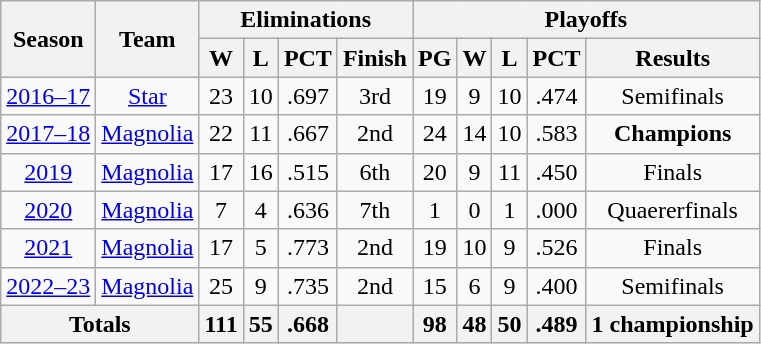<table class=wikitable style="text-align:center">
<tr>
<th rowspan=2>Season</th>
<th rowspan=2>Team</th>
<th colspan=4>Eliminations</th>
<th colspan=5>Playoffs</th>
</tr>
<tr>
<th>W</th>
<th>L</th>
<th>PCT</th>
<th>Finish</th>
<th>PG</th>
<th>W</th>
<th>L</th>
<th>PCT</th>
<th>Results</th>
</tr>
<tr>
<td><a href='#'>2016–17</a></td>
<td><a href='#'>Star</a></td>
<td>23</td>
<td>10</td>
<td>.697</td>
<td>3rd</td>
<td>19</td>
<td>9</td>
<td>10</td>
<td>.474</td>
<td>Semifinals</td>
</tr>
<tr>
<td><a href='#'>2017–18</a></td>
<td><a href='#'>Magnolia</a></td>
<td>22</td>
<td>11</td>
<td>.667</td>
<td>2nd</td>
<td>24</td>
<td>14</td>
<td>10</td>
<td>.583</td>
<td><strong>Champions</strong></td>
</tr>
<tr>
<td><a href='#'>2019</a></td>
<td><a href='#'>Magnolia</a></td>
<td>17</td>
<td>16</td>
<td>.515</td>
<td>6th</td>
<td>20</td>
<td>9</td>
<td>11</td>
<td>.450</td>
<td>Finals</td>
</tr>
<tr>
<td><a href='#'>2020</a></td>
<td><a href='#'>Magnolia</a></td>
<td>7</td>
<td>4</td>
<td>.636</td>
<td>7th</td>
<td>1</td>
<td>0</td>
<td>1</td>
<td>.000</td>
<td>Quaererfinals</td>
</tr>
<tr>
<td><a href='#'>2021</a></td>
<td><a href='#'>Magnolia</a></td>
<td>17</td>
<td>5</td>
<td>.773</td>
<td>2nd</td>
<td>19</td>
<td>10</td>
<td>9</td>
<td>.526</td>
<td>Finals</td>
</tr>
<tr>
<td><a href='#'>2022–23</a></td>
<td><a href='#'>Magnolia</a></td>
<td>25</td>
<td>9</td>
<td>.735</td>
<td>2nd</td>
<td>15</td>
<td>6</td>
<td>9</td>
<td>.400</td>
<td>Semifinals</td>
</tr>
<tr>
<th colspan=2>Totals</th>
<th>111</th>
<th>55</th>
<th>.668</th>
<th></th>
<th>98</th>
<th>48</th>
<th>50</th>
<th>.489</th>
<th>1 championship</th>
</tr>
</table>
